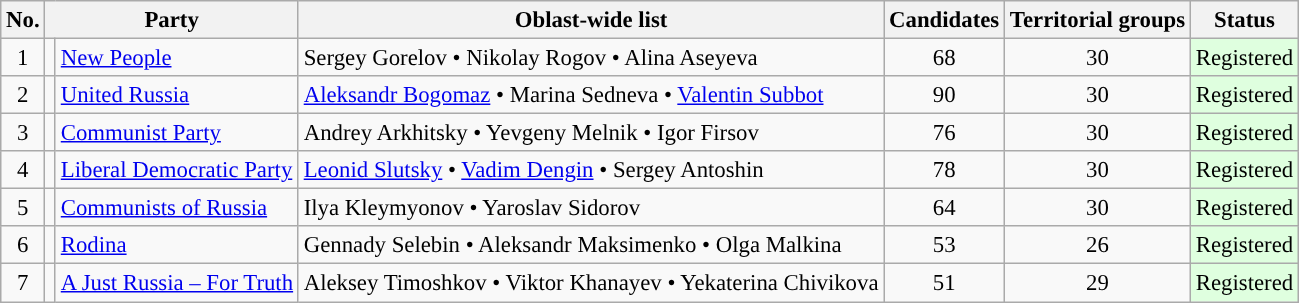<table class="wikitable sortable" style="background: #f9f9f9; text-align:right; font-size: 95%">
<tr>
<th align=center>No.</th>
<th colspan="2">Party</th>
<th align=center>Oblast-wide list</th>
<th align=center>Candidates</th>
<th align=center>Territorial groups</th>
<th align=center>Status</th>
</tr>
<tr>
<td align=center>1</td>
<td style="background-color:"></td>
<td align=left><a href='#'>New People</a></td>
<td align=left>Sergey Gorelov • Nikolay Rogov • Alina Aseyeva</td>
<td align=center>68</td>
<td align=center>30</td>
<td align=center bgcolor="#DFFFDF">Registered</td>
</tr>
<tr>
<td align=center>2</td>
<td style="background-color:"></td>
<td align=left><a href='#'>United Russia</a></td>
<td align=left><a href='#'>Aleksandr Bogomaz</a> • Marina Sedneva • <a href='#'>Valentin Subbot</a></td>
<td align=center>90</td>
<td align=center>30</td>
<td align=center bgcolor="#DFFFDF">Registered</td>
</tr>
<tr>
<td align=center>3</td>
<td style="background-color:"></td>
<td align=left><a href='#'>Communist Party</a></td>
<td align=left>Andrey Arkhitsky • Yevgeny Melnik • Igor Firsov</td>
<td align=center>76</td>
<td align=center>30</td>
<td align=center bgcolor="#DFFFDF">Registered</td>
</tr>
<tr>
<td align=center>4</td>
<td style="background-color:"></td>
<td align=left><a href='#'>Liberal Democratic Party</a></td>
<td align=left><a href='#'>Leonid Slutsky</a> • <a href='#'>Vadim Dengin</a> • Sergey Antoshin</td>
<td align=center>78</td>
<td align=center>30</td>
<td align=center bgcolor="#DFFFDF">Registered</td>
</tr>
<tr>
<td align=center>5</td>
<td style="background-color:"></td>
<td align=left><a href='#'>Communists of Russia</a></td>
<td align=left>Ilya Kleymyonov • Yaroslav Sidorov</td>
<td align=center>64</td>
<td align=center>30</td>
<td align=center bgcolor="#DFFFDF">Registered</td>
</tr>
<tr>
<td align=center>6</td>
<td style="background-color:"></td>
<td align=left><a href='#'>Rodina</a></td>
<td align=left>Gennady Selebin • Aleksandr Maksimenko • Olga Malkina</td>
<td align=center>53</td>
<td align=center>26</td>
<td align=center bgcolor="#DFFFDF">Registered</td>
</tr>
<tr>
<td align=center>7</td>
<td style="background-color:"></td>
<td align=left><a href='#'>A Just Russia – For Truth</a></td>
<td align=left>Aleksey Timoshkov • Viktor Khanayev • Yekaterina Chivikova</td>
<td align=center>51</td>
<td align=center>29</td>
<td align=center bgcolor="#DFFFDF">Registered</td>
</tr>
</table>
